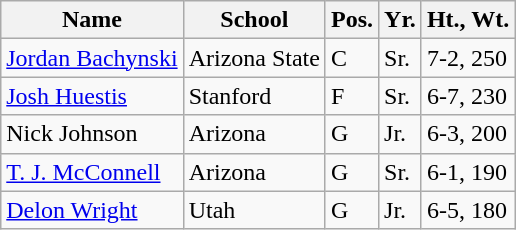<table class="wikitable">
<tr>
<th>Name</th>
<th>School</th>
<th>Pos.</th>
<th>Yr.</th>
<th>Ht., Wt.</th>
</tr>
<tr>
<td><a href='#'>Jordan Bachynski</a></td>
<td>Arizona State</td>
<td>C</td>
<td>Sr.</td>
<td>7-2, 250</td>
</tr>
<tr>
<td><a href='#'>Josh Huestis</a></td>
<td>Stanford</td>
<td>F</td>
<td>Sr.</td>
<td>6-7, 	230</td>
</tr>
<tr>
<td>Nick Johnson</td>
<td>Arizona</td>
<td>G</td>
<td>Jr.</td>
<td>6-3, 200</td>
</tr>
<tr>
<td><a href='#'>T. J. McConnell</a></td>
<td>Arizona</td>
<td>G</td>
<td>Sr.</td>
<td>6-1, 190</td>
</tr>
<tr>
<td><a href='#'>Delon Wright</a></td>
<td>Utah</td>
<td>G</td>
<td>Jr.</td>
<td>6-5, 180</td>
</tr>
</table>
